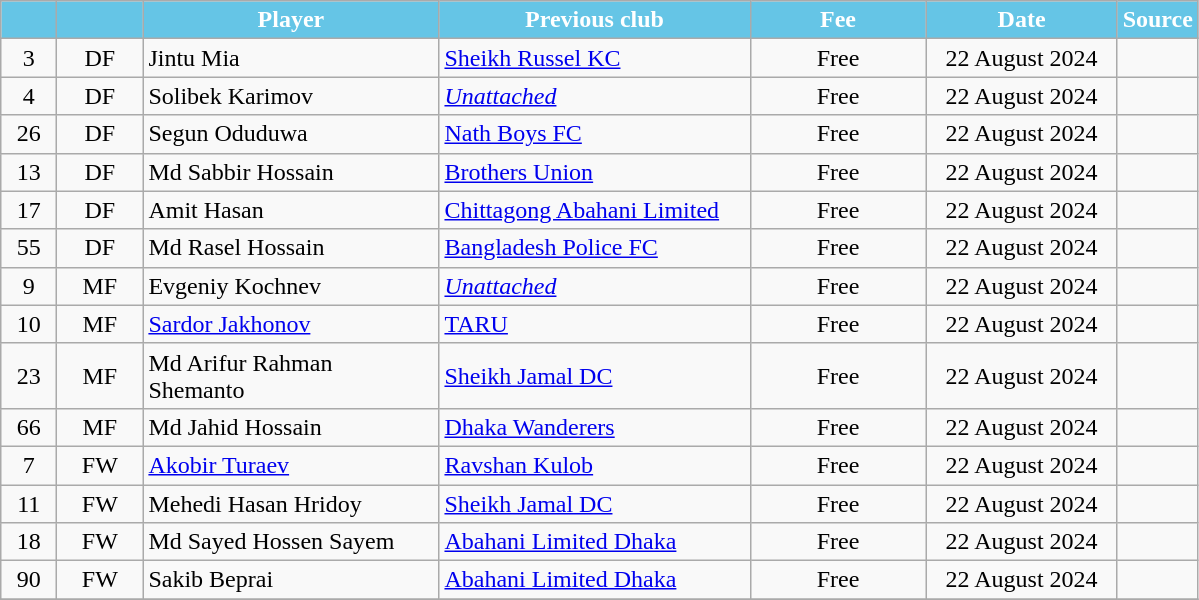<table class="wikitable plainrowheaders sortable" style="text-align:center">
<tr>
<th style="background:#65c5e6; color:white; width:30px;"></th>
<th style="background:#65c5e6; color:white; width:50px;"></th>
<th style="background:#65c5e6; color:white; width:190px;">Player</th>
<th style="background:#65c5e6; color:white; width:200px;">Previous club</th>
<th style="background:#65c5e6; color:white; width:110px;">Fee</th>
<th style="background:#65c5e6; color:white; width:120px;">Date</th>
<th style="background:#65c5e6; color:white; width:10px;">Source</th>
</tr>
<tr>
<td align="center">3</td>
<td align="center">DF</td>
<td align="left">Jintu Mia</td>
<td align="left"><a href='#'>Sheikh Russel KC</a></td>
<td align="center">Free</td>
<td>22 August 2024</td>
<td></td>
</tr>
<tr>
<td align="center">4</td>
<td align="center">DF</td>
<td align="left"> Solibek Karimov</td>
<td align="left"><em><a href='#'>Unattached</a></em></td>
<td align="center">Free</td>
<td>22 August 2024</td>
<td></td>
</tr>
<tr>
<td align="center">26</td>
<td align="center">DF</td>
<td align="left"> Segun Oduduwa</td>
<td align="left"> <a href='#'>Nath Boys FC</a></td>
<td align="center">Free</td>
<td>22 August 2024</td>
<td></td>
</tr>
<tr>
<td align="center">13</td>
<td align="center">DF</td>
<td align="left">Md Sabbir Hossain</td>
<td align="left"><a href='#'>Brothers Union</a></td>
<td align="center">Free</td>
<td>22 August 2024</td>
<td></td>
</tr>
<tr>
<td align="center">17</td>
<td align="center">DF</td>
<td align="left">Amit Hasan</td>
<td align="left"><a href='#'>Chittagong Abahani Limited</a></td>
<td align="center">Free</td>
<td>22 August 2024</td>
<td></td>
</tr>
<tr>
<td align="center">55</td>
<td align="center">DF</td>
<td align="left">Md Rasel Hossain</td>
<td align="left"><a href='#'>Bangladesh Police FC</a></td>
<td align="center">Free</td>
<td>22 August 2024</td>
<td></td>
</tr>
<tr>
<td align="center">9</td>
<td align="center">MF</td>
<td align="left"> Evgeniy Kochnev</td>
<td align="left"><em><a href='#'>Unattached</a></em></td>
<td align="center">Free</td>
<td>22 August 2024</td>
<td></td>
</tr>
<tr>
<td align="center">10</td>
<td align="center">MF</td>
<td align="left"> <a href='#'>Sardor Jakhonov</a></td>
<td align="left"> <a href='#'>TARU</a></td>
<td align="center">Free</td>
<td>22 August 2024</td>
<td></td>
</tr>
<tr>
<td align="center">23</td>
<td align="center">MF</td>
<td align="left">Md Arifur Rahman Shemanto</td>
<td align="left"><a href='#'>Sheikh Jamal DC</a></td>
<td align="center">Free</td>
<td>22 August 2024</td>
<td></td>
</tr>
<tr>
<td align="center">66</td>
<td align="center">MF</td>
<td align="left">Md Jahid Hossain</td>
<td align="left"><a href='#'>Dhaka Wanderers</a></td>
<td align="center">Free</td>
<td>22 August 2024</td>
<td></td>
</tr>
<tr>
<td align="center">7</td>
<td align="center">FW</td>
<td align="left"> <a href='#'>Akobir Turaev</a></td>
<td align="left"> <a href='#'>Ravshan Kulob</a></td>
<td align="center">Free</td>
<td>22 August 2024</td>
<td></td>
</tr>
<tr>
<td align="center">11</td>
<td align="center">FW</td>
<td align="left">Mehedi Hasan Hridoy</td>
<td align="left"><a href='#'>Sheikh Jamal DC</a></td>
<td align="center">Free</td>
<td>22 August 2024</td>
<td></td>
</tr>
<tr>
<td align="center">18</td>
<td align="center">FW</td>
<td align="left">Md Sayed Hossen Sayem</td>
<td align="left"><a href='#'>Abahani Limited Dhaka</a></td>
<td align="center">Free</td>
<td>22 August 2024</td>
<td></td>
</tr>
<tr>
<td align="center">90</td>
<td align="center">FW</td>
<td align="left">Sakib Beprai</td>
<td align="left"><a href='#'>Abahani Limited Dhaka</a></td>
<td align="center">Free</td>
<td>22 August 2024</td>
<td></td>
</tr>
<tr>
</tr>
</table>
